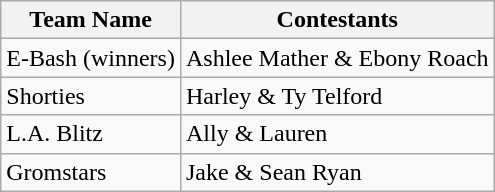<table class="wikitable">
<tr>
<th>Team Name</th>
<th>Contestants</th>
</tr>
<tr>
<td>E-Bash (winners)</td>
<td>Ashlee Mather & Ebony Roach</td>
</tr>
<tr>
<td>Shorties</td>
<td>Harley & Ty Telford</td>
</tr>
<tr>
<td>L.A. Blitz</td>
<td>Ally & Lauren</td>
</tr>
<tr>
<td>Gromstars</td>
<td>Jake & Sean Ryan</td>
</tr>
</table>
